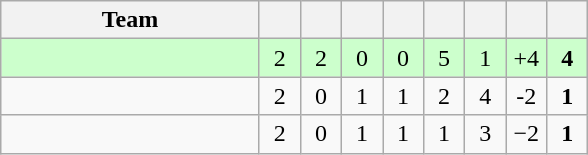<table class="wikitable" style="text-align:center;">
<tr>
<th width="165">Team</th>
<th width="20"></th>
<th width="20"></th>
<th width="20"></th>
<th width="20"></th>
<th width="20"></th>
<th width="20"></th>
<th width="20"></th>
<th width="20"></th>
</tr>
<tr bgcolor="#ccffcc">
<td align="left"></td>
<td>2</td>
<td>2</td>
<td>0</td>
<td>0</td>
<td>5</td>
<td>1</td>
<td>+4</td>
<td><strong>4</strong></td>
</tr>
<tr>
<td align="left"></td>
<td>2</td>
<td>0</td>
<td>1</td>
<td>1</td>
<td>2</td>
<td>4</td>
<td>-2</td>
<td><strong>1</strong></td>
</tr>
<tr>
<td align="left"></td>
<td>2</td>
<td>0</td>
<td>1</td>
<td>1</td>
<td>1</td>
<td>3</td>
<td>−2</td>
<td><strong>1</strong></td>
</tr>
</table>
